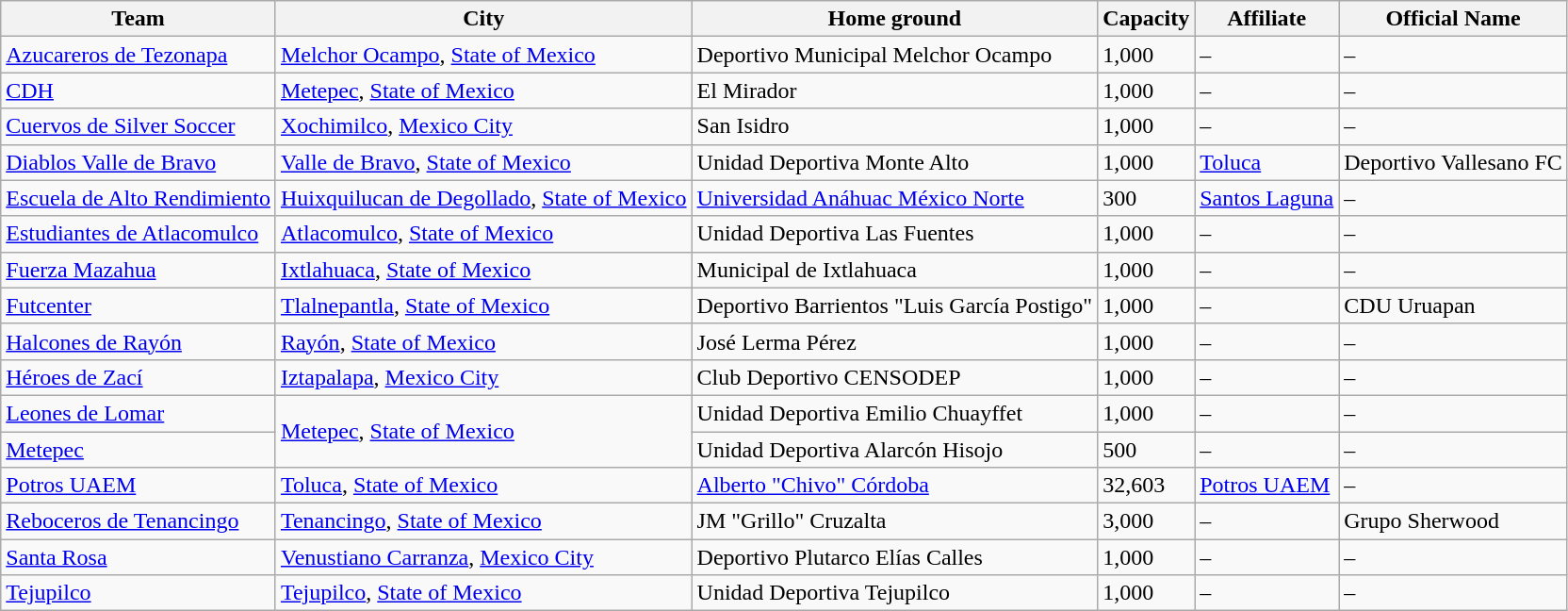<table class="wikitable sortable">
<tr>
<th>Team</th>
<th>City</th>
<th>Home ground</th>
<th>Capacity</th>
<th>Affiliate</th>
<th>Official Name</th>
</tr>
<tr>
<td><a href='#'>Azucareros de Tezonapa</a></td>
<td><a href='#'>Melchor Ocampo</a>, <a href='#'>State of Mexico</a></td>
<td>Deportivo Municipal Melchor Ocampo</td>
<td>1,000</td>
<td>–</td>
<td>–</td>
</tr>
<tr>
<td><a href='#'>CDH</a></td>
<td><a href='#'>Metepec</a>, <a href='#'>State of Mexico</a></td>
<td>El Mirador</td>
<td>1,000</td>
<td>–</td>
<td>–</td>
</tr>
<tr>
<td><a href='#'>Cuervos de Silver Soccer</a></td>
<td><a href='#'>Xochimilco</a>, <a href='#'>Mexico City</a></td>
<td>San Isidro</td>
<td>1,000</td>
<td>–</td>
<td>–</td>
</tr>
<tr>
<td><a href='#'>Diablos Valle de Bravo</a></td>
<td><a href='#'>Valle de Bravo</a>, <a href='#'>State of Mexico</a></td>
<td>Unidad Deportiva Monte Alto</td>
<td>1,000</td>
<td><a href='#'>Toluca</a></td>
<td>Deportivo Vallesano FC</td>
</tr>
<tr>
<td><a href='#'>Escuela de Alto Rendimiento</a></td>
<td><a href='#'>Huixquilucan de Degollado</a>, <a href='#'>State of Mexico</a></td>
<td><a href='#'>Universidad Anáhuac México Norte</a></td>
<td>300</td>
<td><a href='#'>Santos Laguna</a></td>
<td>–</td>
</tr>
<tr>
<td><a href='#'>Estudiantes de Atlacomulco</a></td>
<td><a href='#'>Atlacomulco</a>, <a href='#'>State of Mexico</a></td>
<td>Unidad Deportiva Las Fuentes</td>
<td>1,000</td>
<td>–</td>
<td>–</td>
</tr>
<tr>
<td><a href='#'>Fuerza Mazahua</a></td>
<td><a href='#'>Ixtlahuaca</a>, <a href='#'>State of Mexico</a></td>
<td>Municipal de Ixtlahuaca</td>
<td>1,000</td>
<td>–</td>
<td>–</td>
</tr>
<tr>
<td><a href='#'>Futcenter</a></td>
<td><a href='#'>Tlalnepantla</a>, <a href='#'>State of Mexico</a></td>
<td>Deportivo Barrientos "Luis García Postigo"</td>
<td>1,000</td>
<td>–</td>
<td>CDU Uruapan</td>
</tr>
<tr>
<td><a href='#'>Halcones de Rayón</a></td>
<td><a href='#'>Rayón</a>, <a href='#'>State of Mexico</a></td>
<td>José Lerma Pérez</td>
<td>1,000</td>
<td>–</td>
<td>–</td>
</tr>
<tr>
<td><a href='#'>Héroes de Zací</a></td>
<td><a href='#'>Iztapalapa</a>, <a href='#'>Mexico City</a></td>
<td>Club Deportivo CENSODEP</td>
<td>1,000</td>
<td>–</td>
<td>–</td>
</tr>
<tr>
<td><a href='#'>Leones de Lomar</a></td>
<td rowspan="2"><a href='#'>Metepec</a>, <a href='#'>State of Mexico</a></td>
<td>Unidad Deportiva Emilio Chuayffet</td>
<td>1,000</td>
<td>–</td>
<td>–</td>
</tr>
<tr>
<td><a href='#'>Metepec</a></td>
<td>Unidad Deportiva Alarcón Hisojo</td>
<td>500</td>
<td>–</td>
<td>–</td>
</tr>
<tr>
<td><a href='#'>Potros UAEM</a></td>
<td><a href='#'>Toluca</a>, <a href='#'>State of Mexico</a></td>
<td><a href='#'>Alberto "Chivo" Córdoba</a></td>
<td>32,603</td>
<td><a href='#'>Potros UAEM</a></td>
<td>–</td>
</tr>
<tr>
<td><a href='#'>Reboceros de Tenancingo</a></td>
<td><a href='#'>Tenancingo</a>, <a href='#'>State of Mexico</a></td>
<td>JM "Grillo" Cruzalta</td>
<td>3,000</td>
<td>–</td>
<td>Grupo Sherwood</td>
</tr>
<tr>
<td><a href='#'>Santa Rosa</a></td>
<td><a href='#'>Venustiano Carranza</a>, <a href='#'>Mexico City</a></td>
<td>Deportivo Plutarco Elías Calles</td>
<td>1,000</td>
<td>–</td>
<td>–</td>
</tr>
<tr>
<td><a href='#'>Tejupilco</a></td>
<td><a href='#'>Tejupilco</a>, <a href='#'>State of Mexico</a></td>
<td>Unidad Deportiva Tejupilco</td>
<td>1,000</td>
<td>–</td>
<td>–</td>
</tr>
</table>
